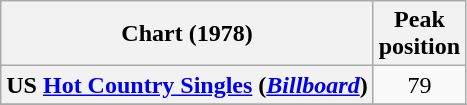<table class="wikitable sortable plainrowheaders" style="text-align:center">
<tr>
<th scope="col">Chart (1978)</th>
<th scope="col">Peak<br> position</th>
</tr>
<tr>
<th scope="row">US <a href='#'>Hot Country Singles</a> (<em><a href='#'>Billboard</a></em>)</th>
<td>79</td>
</tr>
<tr>
</tr>
</table>
